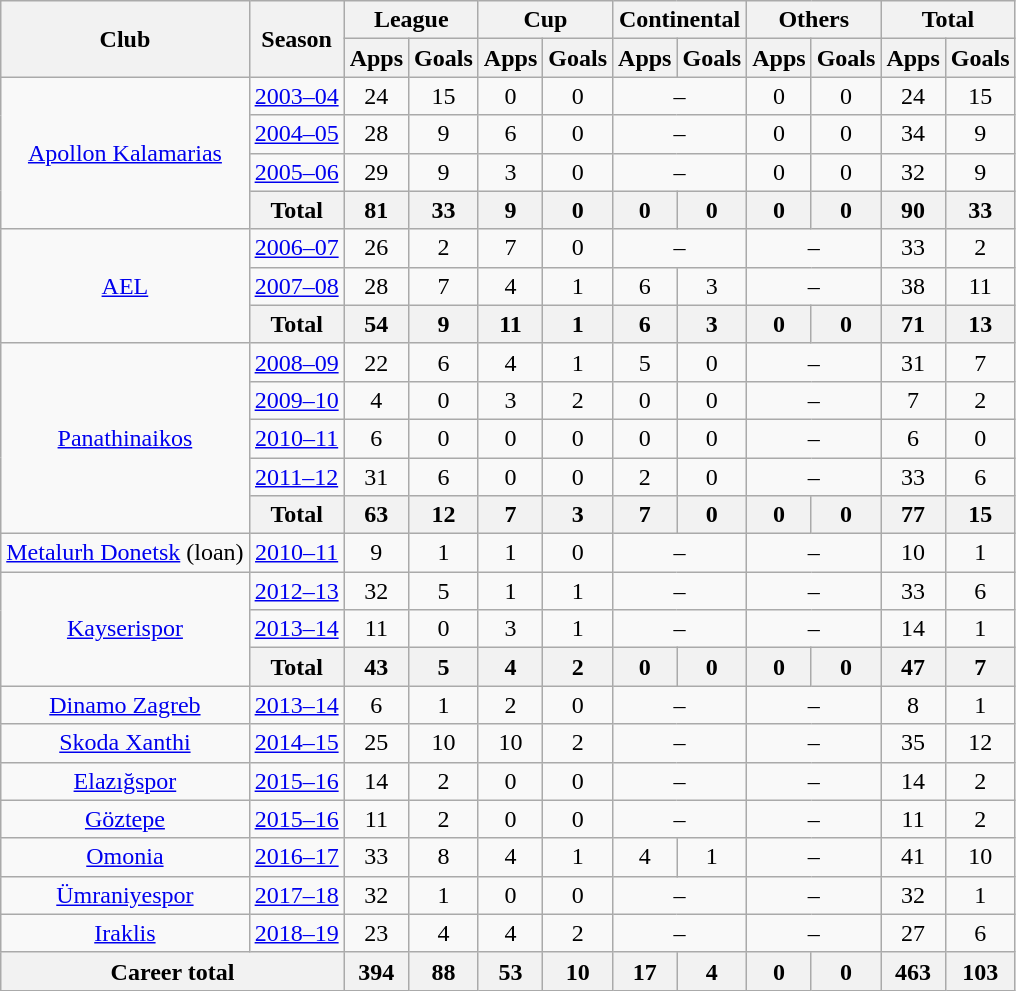<table class="wikitable" style="text-align:center">
<tr>
<th rowspan="2">Club</th>
<th rowspan="2">Season</th>
<th colspan="2">League</th>
<th colspan="2">Cup</th>
<th colspan="2">Continental</th>
<th colspan="2">Others</th>
<th colspan="2">Total</th>
</tr>
<tr>
<th>Apps</th>
<th>Goals</th>
<th>Apps</th>
<th>Goals</th>
<th>Apps</th>
<th>Goals</th>
<th>Apps</th>
<th>Goals</th>
<th>Apps</th>
<th>Goals</th>
</tr>
<tr>
<td rowspan=4><a href='#'>Apollon Kalamarias</a></td>
<td><a href='#'>2003–04</a></td>
<td>24</td>
<td>15</td>
<td>0</td>
<td>0</td>
<td colspan="2">–</td>
<td>0</td>
<td>0</td>
<td>24</td>
<td>15</td>
</tr>
<tr>
<td><a href='#'>2004–05</a></td>
<td>28</td>
<td>9</td>
<td>6</td>
<td>0</td>
<td colspan="2">–</td>
<td>0</td>
<td>0</td>
<td>34</td>
<td>9</td>
</tr>
<tr>
<td><a href='#'>2005–06</a></td>
<td>29</td>
<td>9</td>
<td>3</td>
<td>0</td>
<td colspan="2">–</td>
<td>0</td>
<td>0</td>
<td>32</td>
<td>9</td>
</tr>
<tr>
<th>Total</th>
<th>81</th>
<th>33</th>
<th>9</th>
<th>0</th>
<th>0</th>
<th>0</th>
<th>0</th>
<th>0</th>
<th>90</th>
<th>33</th>
</tr>
<tr>
<td rowspan=3><a href='#'>AEL</a></td>
<td><a href='#'>2006–07</a></td>
<td>26</td>
<td>2</td>
<td>7</td>
<td>0</td>
<td colspan="2">–</td>
<td colspan="2">–</td>
<td>33</td>
<td>2</td>
</tr>
<tr>
<td><a href='#'>2007–08</a></td>
<td>28</td>
<td>7</td>
<td>4</td>
<td>1</td>
<td>6</td>
<td>3</td>
<td colspan="2">–</td>
<td>38</td>
<td>11</td>
</tr>
<tr>
<th>Total</th>
<th>54</th>
<th>9</th>
<th>11</th>
<th>1</th>
<th>6</th>
<th>3</th>
<th>0</th>
<th>0</th>
<th>71</th>
<th>13</th>
</tr>
<tr>
<td rowspan=5><a href='#'>Panathinaikos</a></td>
<td><a href='#'>2008–09</a></td>
<td>22</td>
<td>6</td>
<td>4</td>
<td>1</td>
<td>5</td>
<td>0</td>
<td colspan="2">–</td>
<td>31</td>
<td>7</td>
</tr>
<tr>
<td><a href='#'>2009–10</a></td>
<td>4</td>
<td>0</td>
<td>3</td>
<td>2</td>
<td>0</td>
<td>0</td>
<td colspan="2">–</td>
<td>7</td>
<td>2</td>
</tr>
<tr>
<td><a href='#'>2010–11</a></td>
<td>6</td>
<td>0</td>
<td>0</td>
<td>0</td>
<td>0</td>
<td>0</td>
<td colspan="2">–</td>
<td>6</td>
<td>0</td>
</tr>
<tr>
<td><a href='#'>2011–12</a></td>
<td>31</td>
<td>6</td>
<td>0</td>
<td>0</td>
<td>2</td>
<td>0</td>
<td colspan="2">–</td>
<td>33</td>
<td>6</td>
</tr>
<tr>
<th>Total</th>
<th>63</th>
<th>12</th>
<th>7</th>
<th>3</th>
<th>7</th>
<th>0</th>
<th>0</th>
<th>0</th>
<th>77</th>
<th>15</th>
</tr>
<tr>
<td><a href='#'>Metalurh Donetsk</a> (loan)</td>
<td><a href='#'>2010–11</a></td>
<td>9</td>
<td>1</td>
<td>1</td>
<td>0</td>
<td colspan="2">–</td>
<td colspan="2">–</td>
<td>10</td>
<td>1</td>
</tr>
<tr>
<td rowspan=3><a href='#'>Kayserispor</a></td>
<td><a href='#'>2012–13</a></td>
<td>32</td>
<td>5</td>
<td>1</td>
<td>1</td>
<td colspan="2">–</td>
<td colspan="2">–</td>
<td>33</td>
<td>6</td>
</tr>
<tr>
<td><a href='#'>2013–14</a></td>
<td>11</td>
<td>0</td>
<td>3</td>
<td>1</td>
<td colspan="2">–</td>
<td colspan="2">–</td>
<td>14</td>
<td>1</td>
</tr>
<tr>
<th>Total</th>
<th>43</th>
<th>5</th>
<th>4</th>
<th>2</th>
<th>0</th>
<th>0</th>
<th>0</th>
<th>0</th>
<th>47</th>
<th>7</th>
</tr>
<tr>
<td><a href='#'>Dinamo Zagreb</a></td>
<td><a href='#'>2013–14</a></td>
<td>6</td>
<td>1</td>
<td>2</td>
<td>0</td>
<td colspan="2">–</td>
<td colspan="2">–</td>
<td>8</td>
<td>1</td>
</tr>
<tr>
<td><a href='#'>Skoda Xanthi</a></td>
<td><a href='#'>2014–15</a></td>
<td>25</td>
<td>10</td>
<td>10</td>
<td>2</td>
<td colspan="2">–</td>
<td colspan="2">–</td>
<td>35</td>
<td>12</td>
</tr>
<tr>
<td><a href='#'>Elazığspor</a></td>
<td><a href='#'>2015–16</a></td>
<td>14</td>
<td>2</td>
<td>0</td>
<td>0</td>
<td colspan="2">–</td>
<td colspan="2">–</td>
<td>14</td>
<td>2</td>
</tr>
<tr>
<td><a href='#'>Göztepe</a></td>
<td><a href='#'>2015–16</a></td>
<td>11</td>
<td>2</td>
<td>0</td>
<td>0</td>
<td colspan="2">–</td>
<td colspan="2">–</td>
<td>11</td>
<td>2</td>
</tr>
<tr>
<td><a href='#'>Omonia</a></td>
<td><a href='#'>2016–17</a></td>
<td>33</td>
<td>8</td>
<td>4</td>
<td>1</td>
<td>4</td>
<td>1</td>
<td colspan="2">–</td>
<td>41</td>
<td>10</td>
</tr>
<tr>
<td><a href='#'>Ümraniyespor</a></td>
<td><a href='#'>2017–18</a></td>
<td>32</td>
<td>1</td>
<td>0</td>
<td>0</td>
<td colspan="2">–</td>
<td colspan="2">–</td>
<td>32</td>
<td>1</td>
</tr>
<tr>
<td><a href='#'>Iraklis</a></td>
<td><a href='#'>2018–19</a></td>
<td>23</td>
<td>4</td>
<td>4</td>
<td>2</td>
<td colspan="2">–</td>
<td colspan="2">–</td>
<td>27</td>
<td>6</td>
</tr>
<tr>
<th colspan="2">Career total</th>
<th>394</th>
<th>88</th>
<th>53</th>
<th>10</th>
<th>17</th>
<th>4</th>
<th>0</th>
<th>0</th>
<th>463</th>
<th>103</th>
</tr>
</table>
